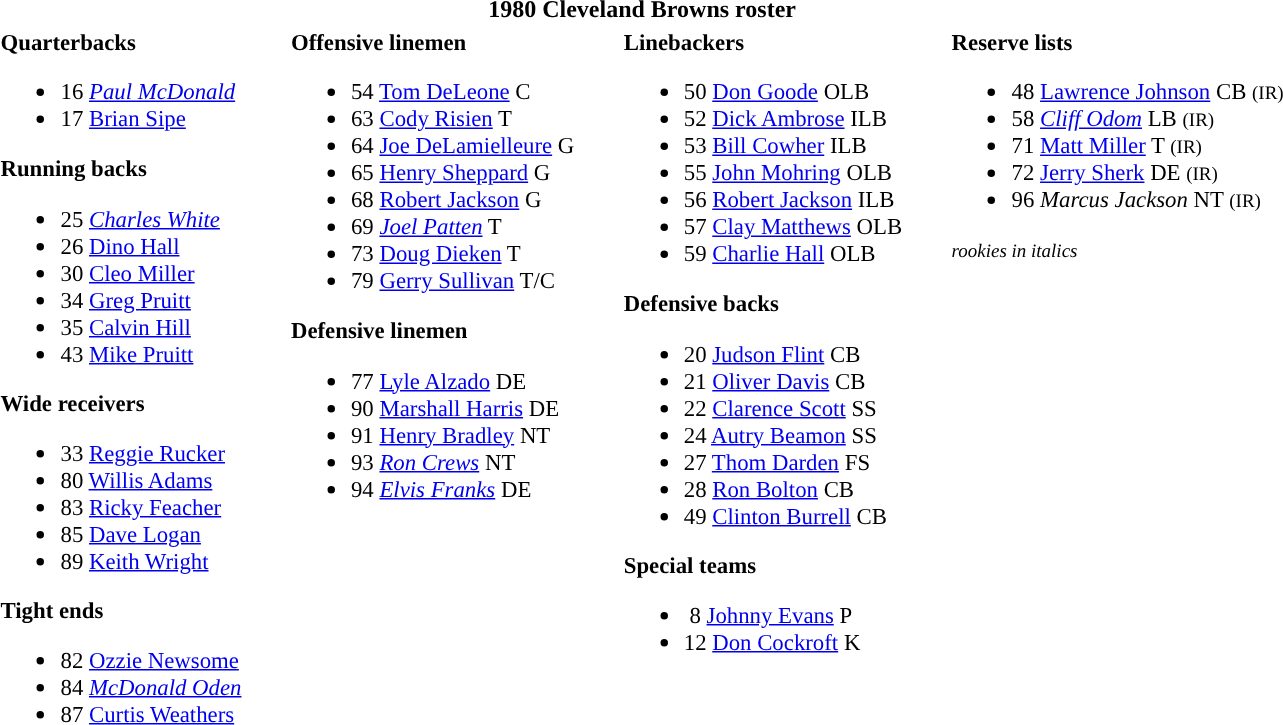<table class="toccolours" style="text-align: left;">
<tr>
<th colspan="7" style="text-align:center;">1980 Cleveland Browns roster</th>
</tr>
<tr>
<td style="font-size:95%; vertical-align:top;"><strong>Quarterbacks</strong><br><ul><li><span>16</span> <em><a href='#'>Paul McDonald</a></em></li><li><span>17</span> <a href='#'>Brian Sipe</a></li></ul><strong>Running backs</strong><ul><li><span>25</span> <em><a href='#'>Charles White</a></em></li><li><span>26</span> <a href='#'>Dino Hall</a></li><li><span>30</span> <a href='#'>Cleo Miller</a></li><li><span>34</span> <a href='#'>Greg Pruitt</a></li><li><span>35</span> <a href='#'>Calvin Hill</a></li><li><span>43</span> <a href='#'>Mike Pruitt</a></li></ul><strong>Wide receivers</strong><ul><li><span>33</span> <a href='#'>Reggie Rucker</a></li><li><span>80</span> <a href='#'>Willis Adams</a></li><li><span>83</span> <a href='#'>Ricky Feacher</a></li><li><span>85</span> <a href='#'>Dave Logan</a></li><li><span>89</span> <a href='#'>Keith Wright</a></li></ul><strong>Tight ends</strong><ul><li><span>82</span> <a href='#'>Ozzie Newsome</a></li><li><span>84</span> <em><a href='#'>McDonald Oden</a></em></li><li><span>87</span> <a href='#'>Curtis Weathers</a></li></ul></td>
<td style="width: 25px;"></td>
<td style="font-size:95%; vertical-align:top;"><strong>Offensive linemen</strong><br><ul><li><span>54</span> <a href='#'>Tom DeLeone</a> C</li><li><span>63</span> <a href='#'>Cody Risien</a> T</li><li><span>64</span> <a href='#'>Joe DeLamielleure</a> G</li><li><span>65</span> <a href='#'>Henry Sheppard</a> G</li><li><span>68</span> <a href='#'>Robert Jackson</a> G</li><li><span>69</span> <em><a href='#'>Joel Patten</a></em> T</li><li><span>73</span> <a href='#'>Doug Dieken</a> T</li><li><span>79</span> <a href='#'>Gerry Sullivan</a> T/C</li></ul><strong>Defensive linemen</strong><ul><li><span>77</span> <a href='#'>Lyle Alzado</a> DE</li><li><span>90</span> <a href='#'>Marshall Harris</a> DE</li><li><span>91</span> <a href='#'>Henry Bradley</a> NT</li><li><span>93</span> <em><a href='#'>Ron Crews</a></em> NT</li><li><span>94</span> <em><a href='#'>Elvis Franks</a></em> DE</li></ul></td>
<td style="width: 25px;"></td>
<td style="font-size:95%; vertical-align:top;"><strong>Linebackers</strong><br><ul><li><span>50</span> <a href='#'>Don Goode</a> OLB</li><li><span>52</span> <a href='#'>Dick Ambrose</a> ILB</li><li><span>53</span> <a href='#'>Bill Cowher</a> ILB</li><li><span>55</span> <a href='#'>John Mohring</a> OLB</li><li><span>56</span> <a href='#'>Robert Jackson</a> ILB</li><li><span>57</span> <a href='#'>Clay Matthews</a> OLB</li><li><span>59</span> <a href='#'>Charlie Hall</a> OLB</li></ul><strong>Defensive backs</strong><ul><li><span>20</span> <a href='#'>Judson Flint</a> CB</li><li><span>21</span> <a href='#'>Oliver Davis</a> CB</li><li><span>22</span> <a href='#'>Clarence Scott</a> SS</li><li><span>24</span> <a href='#'>Autry Beamon</a> SS</li><li><span>27</span> <a href='#'>Thom Darden</a> FS</li><li><span>28</span> <a href='#'>Ron Bolton</a> CB</li><li><span>49</span> <a href='#'>Clinton Burrell</a> CB</li></ul><strong>Special teams</strong><ul><li><span> 8</span> <a href='#'>Johnny Evans</a> P</li><li><span>12</span> <a href='#'>Don Cockroft</a> K</li></ul></td>
<td style="width: 25px;"></td>
<td style="font-size:95%; vertical-align:top;"><strong>Reserve lists</strong><br><ul><li><span>48</span> <a href='#'>Lawrence Johnson</a> CB <small>(IR)</small> </li><li><span>58</span> <em><a href='#'>Cliff Odom</a></em> LB  <small>(IR)</small> </li><li><span>71</span> <a href='#'>Matt Miller</a> T <small>(IR)</small> </li><li><span>72</span> <a href='#'>Jerry Sherk</a> DE <small>(IR)</small> </li><li><span>96</span> <em>Marcus Jackson</em> NT <small>(IR)</small> </li></ul><small><em>rookies in italics</em></small></td>
</tr>
</table>
